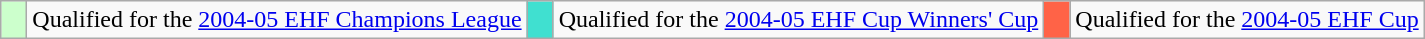<table class="wikitable" style="text-align: left;">
<tr>
<td width=10px bgcolor=#ccffcc></td>
<td>Qualified for the <a href='#'>2004-05 EHF Champions League</a></td>
<td width=10px  bgcolor="turquoise"></td>
<td>Qualified for the <a href='#'>2004-05 EHF Cup Winners' Cup</a></td>
<td width=10px  bgcolor="tomato"></td>
<td>Qualified for the <a href='#'>2004-05 EHF Cup</a></td>
</tr>
</table>
